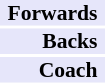<table cellpadding="0" style="border:0;font-size:90%;">
<tr>
<td style="padding:0 5px; text-align:right;" bgcolor="lavender"><strong>Forwards</strong></td>
<td style="text-align:left;"></td>
</tr>
<tr>
<td style="padding:0 5px; text-align:right;" bgcolor="lavender"><strong>Backs</strong></td>
<td style="text-align:left;"></td>
</tr>
<tr>
<td style="padding:0 5px; text-align:right;" bgcolor="lavender"><strong>Coach</strong></td>
<td style="text-align:left;"></td>
</tr>
</table>
